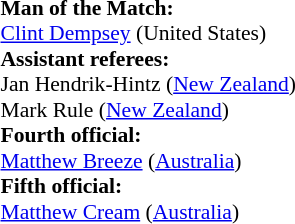<table width=50% style="font-size: 90%">
<tr>
<td><br><strong>Man of the Match:</strong>
<br><a href='#'>Clint Dempsey</a> (United States)<br><strong>Assistant referees:</strong>
<br>Jan Hendrik-Hintz (<a href='#'>New Zealand</a>)
<br>Mark Rule (<a href='#'>New Zealand</a>)
<br><strong>Fourth official:</strong>
<br><a href='#'>Matthew Breeze</a> (<a href='#'>Australia</a>)
<br><strong>Fifth official:</strong>
<br><a href='#'>Matthew Cream</a> (<a href='#'>Australia</a>)</td>
</tr>
</table>
